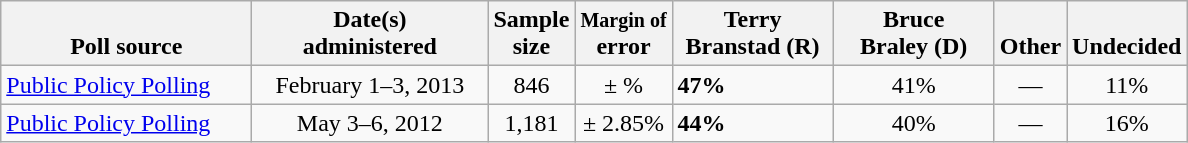<table class="wikitable">
<tr valign= bottom>
<th style="width:160px;">Poll source</th>
<th style="width:150px;">Date(s)<br>administered</th>
<th class=small>Sample<br>size</th>
<th class=small><small>Margin of</small><br>error</th>
<th style="width:100px;">Terry<br>Branstad (R)</th>
<th style="width:100px;">Bruce<br>Braley (D)</th>
<th style="width:40px;">Other</th>
<th style="width:40px;">Undecided</th>
</tr>
<tr>
<td><a href='#'>Public Policy Polling</a></td>
<td align=center>February 1–3, 2013</td>
<td align=center>846</td>
<td align=center>± %</td>
<td><strong>47%</strong></td>
<td align=center>41%</td>
<td align=center>—</td>
<td align=center>11%</td>
</tr>
<tr>
<td><a href='#'>Public Policy Polling</a></td>
<td align=center>May 3–6, 2012</td>
<td align=center>1,181</td>
<td align=center>± 2.85%</td>
<td><strong>44%</strong></td>
<td align=center>40%</td>
<td align=center>—</td>
<td align=center>16%</td>
</tr>
</table>
